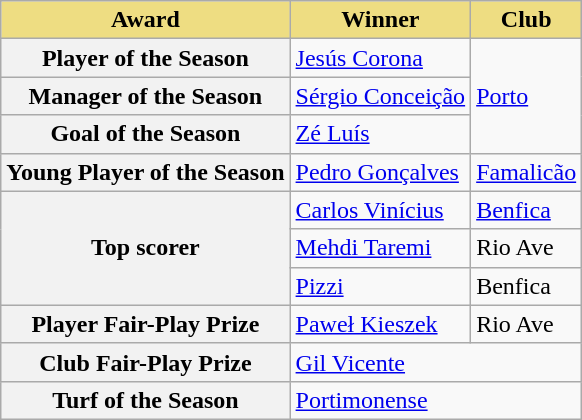<table class="wikitable">
<tr>
<th style="background-color: #eedd82">Award</th>
<th style="background-color: #eedd82">Winner</th>
<th style="background-color: #eedd82">Club</th>
</tr>
<tr>
<th>Player of the Season</th>
<td> <a href='#'>Jesús Corona</a></td>
<td rowspan="3"><a href='#'>Porto</a></td>
</tr>
<tr>
<th>Manager of the Season</th>
<td> <a href='#'>Sérgio Conceição</a></td>
</tr>
<tr>
<th>Goal of the Season</th>
<td> <a href='#'>Zé Luís</a></td>
</tr>
<tr>
<th>Young Player of the Season</th>
<td> <a href='#'>Pedro Gonçalves</a></td>
<td><a href='#'>Famalicão</a></td>
</tr>
<tr>
<th rowspan="3">Top scorer</th>
<td> <a href='#'>Carlos Vinícius</a></td>
<td><a href='#'>Benfica</a></td>
</tr>
<tr>
<td> <a href='#'>Mehdi Taremi</a></td>
<td>Rio Ave</td>
</tr>
<tr>
<td> <a href='#'>Pizzi</a></td>
<td>Benfica</td>
</tr>
<tr>
<th>Player Fair-Play Prize</th>
<td> <a href='#'>Paweł Kieszek</a></td>
<td>Rio Ave</td>
</tr>
<tr>
<th>Club Fair-Play Prize</th>
<td colspan="2"><a href='#'>Gil Vicente</a></td>
</tr>
<tr>
<th>Turf of the Season</th>
<td colspan="2"><a href='#'>Portimonense</a></td>
</tr>
</table>
